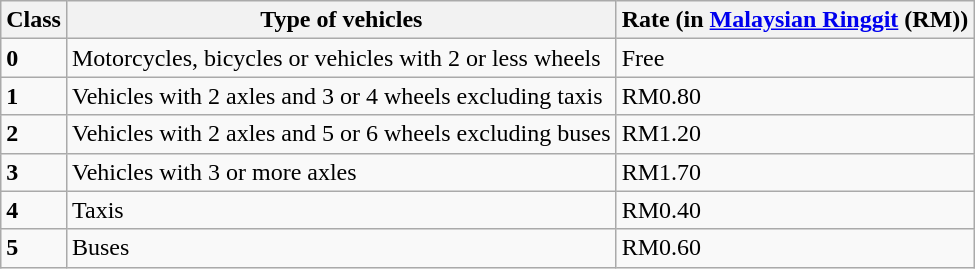<table class="wikitable">
<tr>
<th>Class</th>
<th>Type of vehicles</th>
<th>Rate (in <a href='#'>Malaysian Ringgit</a> (RM))</th>
</tr>
<tr>
<td><strong>0</strong></td>
<td>Motorcycles, bicycles or vehicles with 2 or less wheels</td>
<td>Free</td>
</tr>
<tr>
<td><strong>1</strong></td>
<td>Vehicles with 2 axles and 3 or 4 wheels excluding taxis</td>
<td>RM0.80</td>
</tr>
<tr>
<td><strong>2</strong></td>
<td>Vehicles with 2 axles and 5 or 6 wheels excluding buses</td>
<td>RM1.20</td>
</tr>
<tr>
<td><strong>3</strong></td>
<td>Vehicles with 3 or more axles</td>
<td>RM1.70</td>
</tr>
<tr>
<td><strong>4</strong></td>
<td>Taxis</td>
<td>RM0.40</td>
</tr>
<tr>
<td><strong>5</strong></td>
<td>Buses</td>
<td>RM0.60</td>
</tr>
</table>
